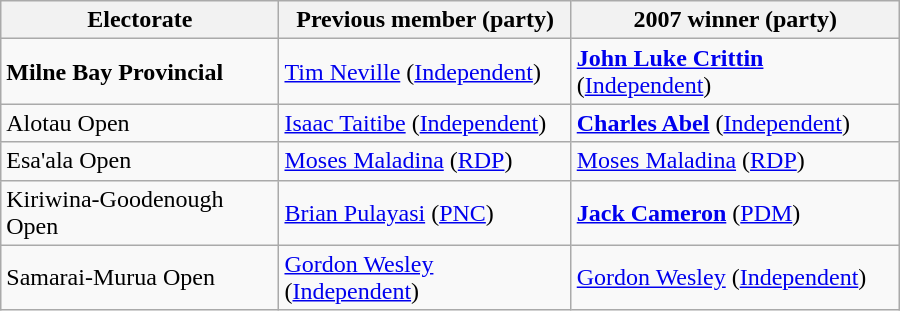<table class="wikitable" style="text-align: left;" width="600">
<tr>
<th>Electorate</th>
<th>Previous member (party)</th>
<th>2007 winner (party)</th>
</tr>
<tr>
<td><strong>Milne Bay Provincial</strong></td>
<td><a href='#'>Tim Neville</a> (<a href='#'>Independent</a>)</td>
<td><strong><a href='#'>John Luke Crittin</a></strong> (<a href='#'>Independent</a>) </td>
</tr>
<tr>
<td>Alotau Open</td>
<td><a href='#'>Isaac Taitibe</a> (<a href='#'>Independent</a>)</td>
<td><strong><a href='#'>Charles Abel</a></strong> (<a href='#'>Independent</a>) </td>
</tr>
<tr>
<td>Esa'ala Open</td>
<td><a href='#'>Moses Maladina</a> (<a href='#'>RDP</a>)</td>
<td><a href='#'>Moses Maladina</a> (<a href='#'>RDP</a>) </td>
</tr>
<tr>
<td>Kiriwina-Goodenough Open</td>
<td><a href='#'>Brian Pulayasi</a> (<a href='#'>PNC</a>)</td>
<td><strong><a href='#'>Jack Cameron</a></strong> (<a href='#'>PDM</a>) </td>
</tr>
<tr>
<td>Samarai-Murua Open</td>
<td><a href='#'>Gordon Wesley</a> (<a href='#'>Independent</a>)</td>
<td><a href='#'>Gordon Wesley</a> (<a href='#'>Independent</a>) </td>
</tr>
</table>
